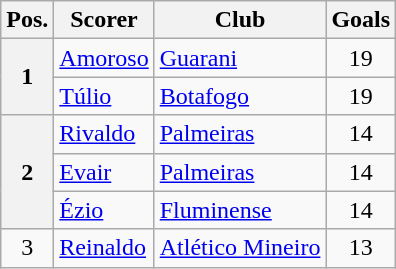<table class="wikitable" style="text-align:center">
<tr>
<th>Pos.</th>
<th>Scorer</th>
<th>Club</th>
<th>Goals</th>
</tr>
<tr>
<th rowspan="2">1</th>
<td align="left"> <a href='#'>Amoroso</a></td>
<td align="left"><a href='#'>Guarani</a></td>
<td>19</td>
</tr>
<tr>
<td align="left"> <a href='#'>Túlio</a></td>
<td align="left"><a href='#'>Botafogo</a></td>
<td>19</td>
</tr>
<tr>
<th rowspan="3">2</th>
<td align="left"> <a href='#'>Rivaldo</a></td>
<td align="left"><a href='#'>Palmeiras</a></td>
<td>14</td>
</tr>
<tr>
<td align="left"> <a href='#'>Evair</a></td>
<td align="left"><a href='#'>Palmeiras</a></td>
<td>14</td>
</tr>
<tr>
<td align="left"> <a href='#'>Ézio</a></td>
<td align="left"><a href='#'>Fluminense</a></td>
<td>14</td>
</tr>
<tr>
<td>3</td>
<td align="left"> <a href='#'>Reinaldo</a></td>
<td align="left"><a href='#'>Atlético Mineiro</a></td>
<td>13</td>
</tr>
</table>
